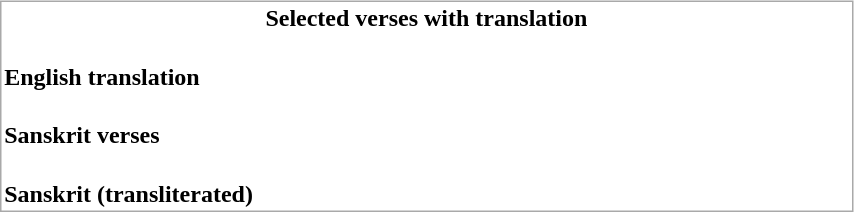<table style="float: right; width: 45%; border: 1px solid darkgray; margin: .46em; font-size: 100%;" border="0" cellpadding="1" cellspacing="1">
<tr>
<td colspan="1" align="center"><strong>Selected verses with translation</strong></td>
</tr>
<tr valign="top">
<td><br><strong>English translation</strong></td>
</tr>
<tr valign="top">
<td><br><strong>Sanskrit verses</strong><br></td>
</tr>
<tr valign="top">
<td><br><strong>Sanskrit (transliterated)</strong><br></td>
</tr>
</table>
